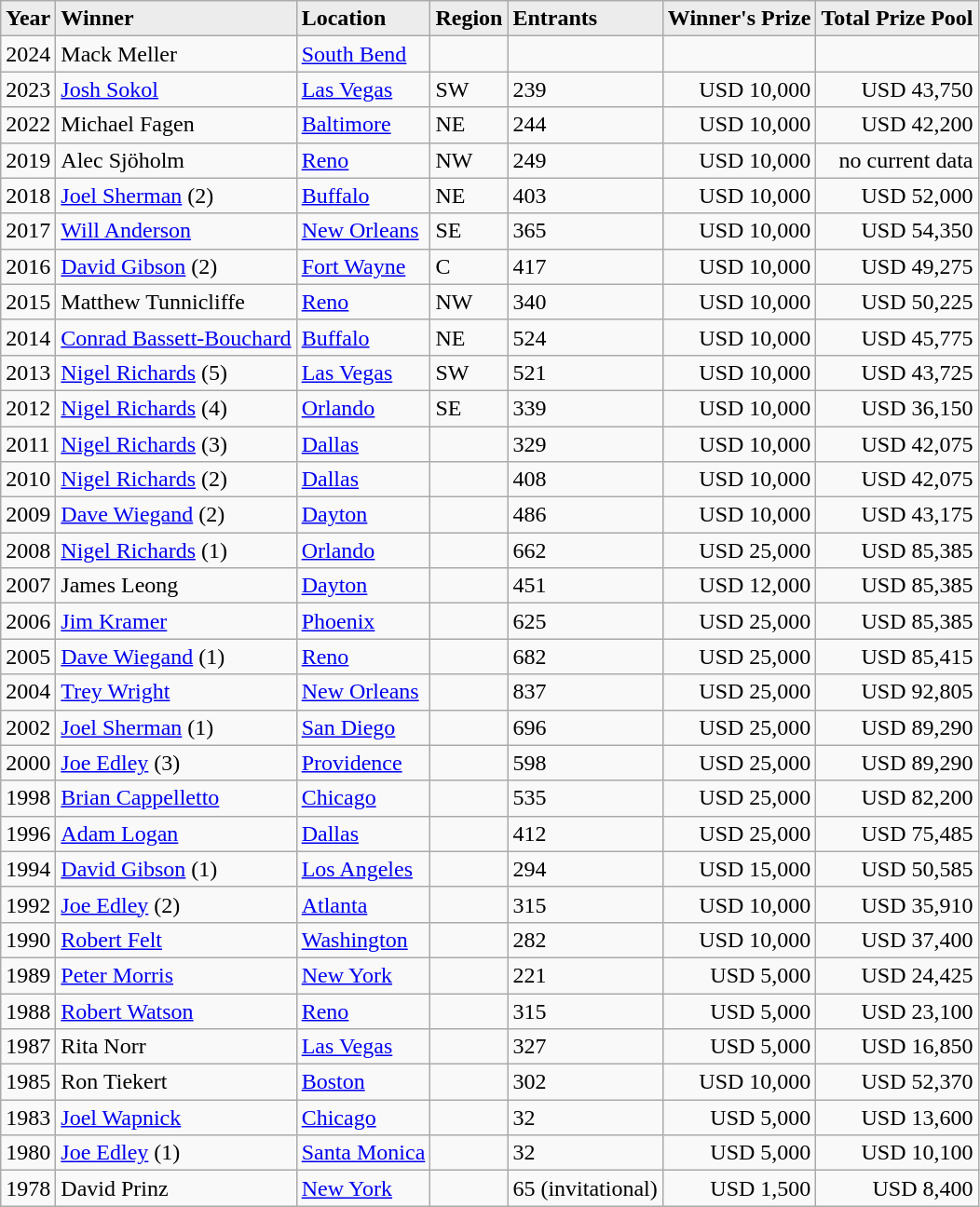<table class="wikitable">
<tr bgcolor="#ececec">
<td><strong>Year</strong></td>
<td><strong>Winner</strong></td>
<td><strong>Location</strong></td>
<td><strong>Region</strong></td>
<td><strong>Entrants</strong></td>
<td><strong>Winner's Prize</strong></td>
<td><strong>Total Prize Pool</strong></td>
</tr>
<tr>
<td>2024</td>
<td> Mack Meller</td>
<td><a href='#'>South Bend</a></td>
<td></td>
<td></td>
<td></td>
<td></td>
</tr>
<tr>
<td>2023</td>
<td> <a href='#'>Josh Sokol</a></td>
<td><a href='#'>Las Vegas</a></td>
<td>SW</td>
<td>239</td>
<td align="right">USD 10,000</td>
<td align="right">USD 43,750</td>
</tr>
<tr>
<td>2022</td>
<td> Michael Fagen</td>
<td><a href='#'>Baltimore</a></td>
<td>NE</td>
<td>244</td>
<td align="right">USD 10,000</td>
<td align="right">USD 42,200</td>
</tr>
<tr>
<td>2019</td>
<td> Alec Sjöholm</td>
<td><a href='#'>Reno</a></td>
<td>NW</td>
<td>249</td>
<td align="right">USD 10,000</td>
<td align="right">no current data</td>
</tr>
<tr>
<td>2018</td>
<td> <a href='#'>Joel Sherman</a> (2)</td>
<td><a href='#'>Buffalo</a></td>
<td>NE</td>
<td>403</td>
<td align="right">USD 10,000</td>
<td align="right">USD 52,000</td>
</tr>
<tr>
<td>2017</td>
<td> <a href='#'>Will Anderson</a></td>
<td><a href='#'>New Orleans</a></td>
<td>SE</td>
<td>365</td>
<td align="right">USD 10,000</td>
<td align="right">USD 54,350</td>
</tr>
<tr>
<td>2016</td>
<td> <a href='#'>David Gibson</a> (2)</td>
<td><a href='#'>Fort Wayne</a></td>
<td>C</td>
<td>417</td>
<td align="right">USD 10,000</td>
<td align="right">USD 49,275</td>
</tr>
<tr>
<td>2015</td>
<td> Matthew Tunnicliffe</td>
<td><a href='#'>Reno</a></td>
<td>NW</td>
<td>340</td>
<td align="right">USD 10,000</td>
<td align="right">USD 50,225</td>
</tr>
<tr>
<td>2014</td>
<td> <a href='#'>Conrad Bassett-Bouchard</a></td>
<td><a href='#'>Buffalo</a></td>
<td>NE</td>
<td>524</td>
<td align="right">USD 10,000</td>
<td align="right">USD 45,775</td>
</tr>
<tr>
<td>2013</td>
<td> <a href='#'>Nigel Richards</a> (5)</td>
<td><a href='#'>Las Vegas</a></td>
<td>SW</td>
<td>521</td>
<td align="right">USD 10,000</td>
<td align="right">USD 43,725</td>
</tr>
<tr>
<td>2012</td>
<td> <a href='#'>Nigel Richards</a> (4)</td>
<td><a href='#'>Orlando</a></td>
<td>SE</td>
<td>339</td>
<td align="right">USD 10,000</td>
<td align="right">USD 36,150</td>
</tr>
<tr>
<td>2011</td>
<td> <a href='#'>Nigel Richards</a> (3)</td>
<td><a href='#'>Dallas</a></td>
<td></td>
<td>329</td>
<td align="right">USD 10,000</td>
<td align="right">USD 42,075</td>
</tr>
<tr>
<td>2010</td>
<td> <a href='#'>Nigel Richards</a> (2)</td>
<td><a href='#'>Dallas</a></td>
<td></td>
<td>408</td>
<td align="right">USD 10,000</td>
<td align="right">USD 42,075</td>
</tr>
<tr>
<td>2009</td>
<td> <a href='#'>Dave Wiegand</a> (2)</td>
<td><a href='#'>Dayton</a></td>
<td></td>
<td>486</td>
<td align="right">USD 10,000</td>
<td align="right">USD 43,175</td>
</tr>
<tr>
<td>2008</td>
<td> <a href='#'>Nigel Richards</a> (1)</td>
<td><a href='#'>Orlando</a></td>
<td></td>
<td>662</td>
<td align="right">USD 25,000</td>
<td align="right">USD 85,385</td>
</tr>
<tr>
<td>2007</td>
<td> James Leong</td>
<td><a href='#'>Dayton</a></td>
<td></td>
<td>451</td>
<td align="right">USD 12,000</td>
<td align="right">USD 85,385</td>
</tr>
<tr>
<td>2006</td>
<td> <a href='#'>Jim Kramer</a></td>
<td><a href='#'>Phoenix</a></td>
<td></td>
<td>625</td>
<td align="right">USD 25,000</td>
<td align="right">USD 85,385</td>
</tr>
<tr>
<td>2005</td>
<td> <a href='#'>Dave Wiegand</a> (1)</td>
<td><a href='#'>Reno</a></td>
<td></td>
<td>682</td>
<td align="right">USD 25,000</td>
<td align="right">USD 85,415</td>
</tr>
<tr>
<td>2004</td>
<td> <a href='#'>Trey Wright</a></td>
<td><a href='#'>New Orleans</a></td>
<td></td>
<td>837</td>
<td align="right">USD 25,000</td>
<td align="right">USD 92,805</td>
</tr>
<tr>
<td>2002</td>
<td> <a href='#'>Joel Sherman</a> (1)</td>
<td><a href='#'>San Diego</a></td>
<td></td>
<td>696</td>
<td align="right">USD 25,000</td>
<td align="right">USD 89,290</td>
</tr>
<tr>
<td>2000</td>
<td> <a href='#'>Joe Edley</a> (3)</td>
<td><a href='#'>Providence</a></td>
<td></td>
<td>598</td>
<td align="right">USD 25,000</td>
<td align="right">USD 89,290</td>
</tr>
<tr>
<td>1998</td>
<td> <a href='#'>Brian Cappelletto</a></td>
<td><a href='#'>Chicago</a></td>
<td></td>
<td>535</td>
<td align="right">USD 25,000</td>
<td align="right">USD 82,200</td>
</tr>
<tr>
<td>1996</td>
<td> <a href='#'>Adam Logan</a></td>
<td><a href='#'>Dallas</a></td>
<td></td>
<td>412</td>
<td align="right">USD 25,000</td>
<td align="right">USD 75,485</td>
</tr>
<tr>
<td>1994</td>
<td> <a href='#'>David Gibson</a> (1)</td>
<td><a href='#'>Los Angeles</a></td>
<td></td>
<td>294</td>
<td align="right">USD 15,000</td>
<td align="right">USD 50,585</td>
</tr>
<tr>
<td>1992</td>
<td> <a href='#'>Joe Edley</a> (2)</td>
<td><a href='#'>Atlanta</a></td>
<td></td>
<td>315</td>
<td align="right">USD 10,000</td>
<td align="right">USD 35,910</td>
</tr>
<tr>
<td>1990</td>
<td> <a href='#'>Robert Felt</a></td>
<td><a href='#'>Washington</a></td>
<td></td>
<td>282</td>
<td align="right">USD 10,000</td>
<td align="right">USD 37,400</td>
</tr>
<tr>
<td>1989</td>
<td> <a href='#'>Peter Morris</a></td>
<td><a href='#'>New York</a></td>
<td></td>
<td>221</td>
<td align="right">USD 5,000</td>
<td align="right">USD 24,425</td>
</tr>
<tr>
<td>1988</td>
<td> <a href='#'>Robert Watson</a></td>
<td><a href='#'>Reno</a></td>
<td></td>
<td>315</td>
<td align="right">USD 5,000</td>
<td align="right">USD 23,100</td>
</tr>
<tr>
<td>1987</td>
<td> Rita Norr</td>
<td><a href='#'>Las Vegas</a></td>
<td></td>
<td>327</td>
<td align="right">USD 5,000</td>
<td align="right">USD 16,850</td>
</tr>
<tr>
<td>1985</td>
<td> Ron Tiekert</td>
<td><a href='#'>Boston</a></td>
<td></td>
<td>302</td>
<td align="right">USD 10,000</td>
<td align="right">USD 52,370</td>
</tr>
<tr>
<td>1983</td>
<td> <a href='#'>Joel Wapnick</a></td>
<td><a href='#'>Chicago</a></td>
<td></td>
<td>32</td>
<td align="right">USD 5,000</td>
<td align="right">USD 13,600</td>
</tr>
<tr>
<td>1980</td>
<td> <a href='#'>Joe Edley</a> (1)</td>
<td><a href='#'>Santa Monica</a></td>
<td></td>
<td>32</td>
<td align="right">USD 5,000</td>
<td align="right">USD 10,100</td>
</tr>
<tr>
<td>1978</td>
<td> David Prinz</td>
<td><a href='#'>New York</a></td>
<td></td>
<td>65 (invitational)</td>
<td align="right">USD 1,500</td>
<td align="right">USD 8,400</td>
</tr>
</table>
